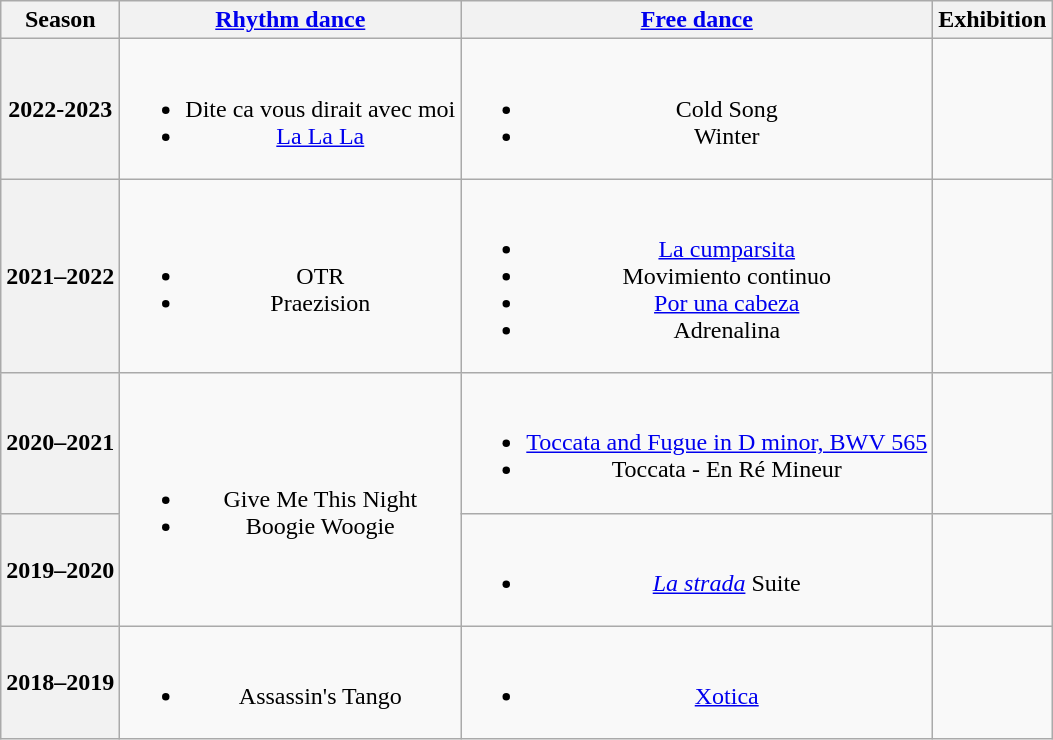<table class=wikitable style=text-align:center>
<tr>
<th>Season</th>
<th><a href='#'>Rhythm dance</a></th>
<th><a href='#'>Free dance</a></th>
<th>Exhibition</th>
</tr>
<tr>
<th>2022-2023</th>
<td><br><ul><li>Dite ca vous dirait avec moi <br> </li><li><a href='#'>La La La</a> <br> </li></ul></td>
<td><br><ul><li>Cold Song <br> </li><li>Winter <br> </li></ul></td>
</tr>
<tr>
<th>2021–2022</th>
<td><br><ul><li>OTR <br> </li><li>Praezision <br> </li></ul></td>
<td><br><ul><li><a href='#'>La cumparsita</a> <br> </li><li>Movimiento continuo <br> </li><li><a href='#'>Por una cabeza</a> <br> </li><li>Adrenalina <br> </li></ul></td>
<td></td>
</tr>
<tr>
<th>2020–2021</th>
<td rowspan=2><br><ul><li> Give Me This Night <br> </li><li> Boogie Woogie <br> </li></ul></td>
<td><br><ul><li><a href='#'>Toccata and Fugue in D minor, BWV 565</a> <br> </li><li>Toccata - En Ré Mineur <br> </li></ul></td>
<td></td>
</tr>
<tr>
<th>2019–2020 <br></th>
<td><br><ul><li><em><a href='#'>La strada</a></em> Suite <br> </li></ul></td>
<td></td>
</tr>
<tr>
<th>2018–2019</th>
<td><br><ul><li>Assassin's Tango <br> </li></ul></td>
<td><br><ul><li><a href='#'>Xotica</a></li></ul></td>
<td></td>
</tr>
</table>
